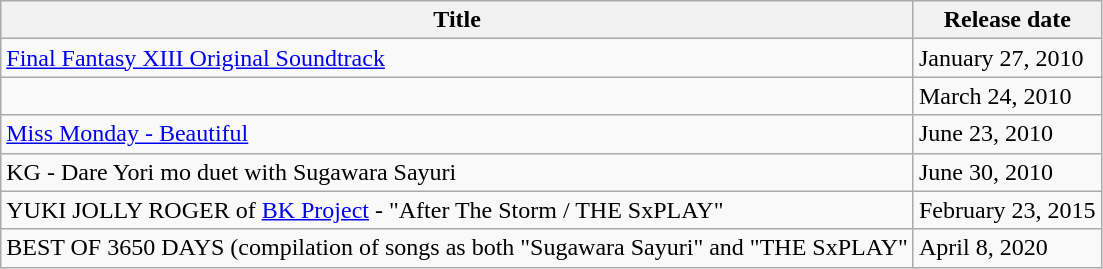<table class="wikitable">
<tr>
<th>Title</th>
<th>Release date</th>
</tr>
<tr>
<td><a href='#'>Final Fantasy XIII Original Soundtrack</a> </td>
<td>January 27, 2010</td>
</tr>
<tr>
<td></td>
<td>March 24, 2010</td>
</tr>
<tr>
<td><a href='#'>Miss Monday - Beautiful</a></td>
<td>June 23, 2010</td>
</tr>
<tr>
<td>KG - Dare Yori mo duet with Sugawara Sayuri</td>
<td>June 30, 2010</td>
</tr>
<tr>
<td>YUKI JOLLY ROGER of <a href='#'>BK Project</a> - "After The Storm / THE SxPLAY"</td>
<td>February 23, 2015</td>
</tr>
<tr>
<td>BEST OF 3650 DAYS (compilation of songs as both "Sugawara Sayuri" and "THE SxPLAY"</td>
<td>April 8, 2020</td>
</tr>
</table>
